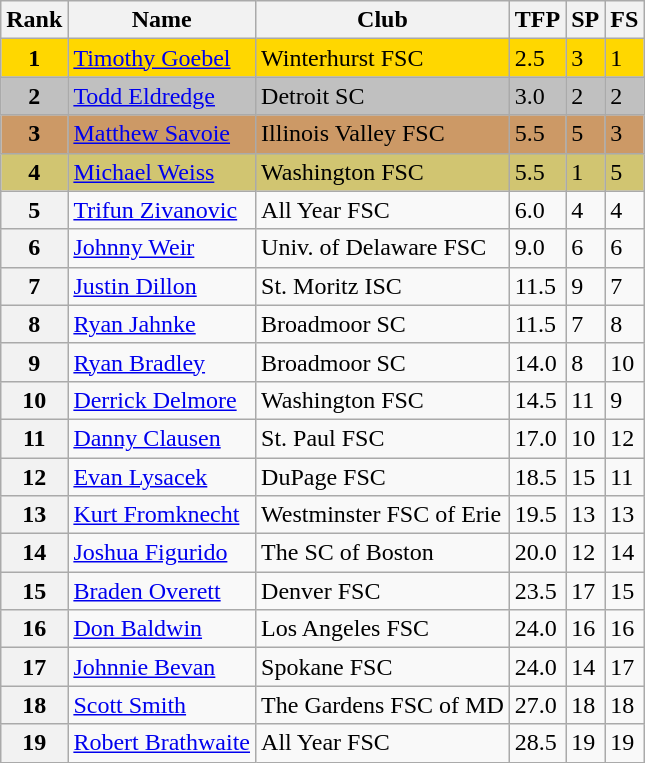<table class="wikitable">
<tr>
<th>Rank</th>
<th>Name</th>
<th>Club</th>
<th>TFP</th>
<th>SP</th>
<th>FS</th>
</tr>
<tr bgcolor="gold">
<td align="center"><strong>1</strong></td>
<td><a href='#'>Timothy Goebel</a></td>
<td>Winterhurst FSC</td>
<td>2.5</td>
<td>3</td>
<td>1</td>
</tr>
<tr bgcolor="silver">
<td align="center"><strong>2</strong></td>
<td><a href='#'>Todd Eldredge</a></td>
<td>Detroit SC</td>
<td>3.0</td>
<td>2</td>
<td>2</td>
</tr>
<tr bgcolor="cc9966">
<td align="center"><strong>3</strong></td>
<td><a href='#'>Matthew Savoie</a></td>
<td>Illinois Valley FSC</td>
<td>5.5</td>
<td>5</td>
<td>3</td>
</tr>
<tr bgcolor="#d1c571">
<td align="center"><strong>4</strong></td>
<td><a href='#'>Michael Weiss</a></td>
<td>Washington FSC</td>
<td>5.5</td>
<td>1</td>
<td>5</td>
</tr>
<tr>
<th>5</th>
<td><a href='#'>Trifun Zivanovic</a></td>
<td>All Year FSC</td>
<td>6.0</td>
<td>4</td>
<td>4</td>
</tr>
<tr>
<th>6</th>
<td><a href='#'>Johnny Weir</a></td>
<td>Univ. of Delaware FSC</td>
<td>9.0</td>
<td>6</td>
<td>6</td>
</tr>
<tr>
<th>7</th>
<td><a href='#'>Justin Dillon</a></td>
<td>St. Moritz ISC</td>
<td>11.5</td>
<td>9</td>
<td>7</td>
</tr>
<tr>
<th>8</th>
<td><a href='#'>Ryan Jahnke</a></td>
<td>Broadmoor SC</td>
<td>11.5</td>
<td>7</td>
<td>8</td>
</tr>
<tr>
<th>9</th>
<td><a href='#'>Ryan Bradley</a></td>
<td>Broadmoor SC</td>
<td>14.0</td>
<td>8</td>
<td>10</td>
</tr>
<tr>
<th>10</th>
<td><a href='#'>Derrick Delmore</a></td>
<td>Washington FSC</td>
<td>14.5</td>
<td>11</td>
<td>9</td>
</tr>
<tr>
<th>11</th>
<td><a href='#'>Danny Clausen</a></td>
<td>St. Paul FSC</td>
<td>17.0</td>
<td>10</td>
<td>12</td>
</tr>
<tr>
<th>12</th>
<td><a href='#'>Evan Lysacek</a></td>
<td>DuPage FSC</td>
<td>18.5</td>
<td>15</td>
<td>11</td>
</tr>
<tr>
<th>13</th>
<td><a href='#'>Kurt Fromknecht</a></td>
<td>Westminster FSC of Erie</td>
<td>19.5</td>
<td>13</td>
<td>13</td>
</tr>
<tr>
<th>14</th>
<td><a href='#'>Joshua Figurido</a></td>
<td>The SC of Boston</td>
<td>20.0</td>
<td>12</td>
<td>14</td>
</tr>
<tr>
<th>15</th>
<td><a href='#'>Braden Overett</a></td>
<td>Denver FSC</td>
<td>23.5</td>
<td>17</td>
<td>15</td>
</tr>
<tr>
<th>16</th>
<td><a href='#'>Don Baldwin</a></td>
<td>Los Angeles FSC</td>
<td>24.0</td>
<td>16</td>
<td>16</td>
</tr>
<tr>
<th>17</th>
<td><a href='#'>Johnnie Bevan</a></td>
<td>Spokane FSC</td>
<td>24.0</td>
<td>14</td>
<td>17</td>
</tr>
<tr>
<th>18</th>
<td><a href='#'>Scott Smith</a></td>
<td>The Gardens FSC of MD</td>
<td>27.0</td>
<td>18</td>
<td>18</td>
</tr>
<tr>
<th>19</th>
<td><a href='#'>Robert Brathwaite</a></td>
<td>All Year FSC</td>
<td>28.5</td>
<td>19</td>
<td>19</td>
</tr>
</table>
